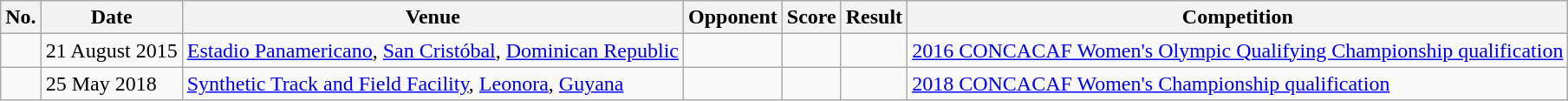<table class="wikitable">
<tr>
<th>No.</th>
<th>Date</th>
<th>Venue</th>
<th>Opponent</th>
<th>Score</th>
<th>Result</th>
<th>Competition</th>
</tr>
<tr>
<td></td>
<td>21 August 2015</td>
<td><a href='#'>Estadio Panamericano</a>, <a href='#'>San Cristóbal</a>, <a href='#'>Dominican Republic</a></td>
<td></td>
<td></td>
<td></td>
<td><a href='#'>2016 CONCACAF Women's Olympic Qualifying Championship qualification</a></td>
</tr>
<tr>
<td></td>
<td>25 May 2018</td>
<td><a href='#'>Synthetic Track and Field Facility</a>, <a href='#'>Leonora</a>, <a href='#'>Guyana</a></td>
<td></td>
<td></td>
<td></td>
<td><a href='#'>2018 CONCACAF Women's Championship qualification</a></td>
</tr>
</table>
